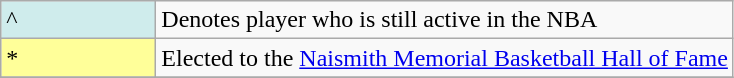<table class="wikitable">
<tr>
<td style="background-color:#CFECEC; width:6em">^</td>
<td>Denotes player who is still active in the NBA</td>
</tr>
<tr>
<td style="background-color:#FFFF99; width:6em">*</td>
<td>Elected to the <a href='#'>Naismith Memorial Basketball Hall of Fame</a></td>
</tr>
<tr>
</tr>
</table>
